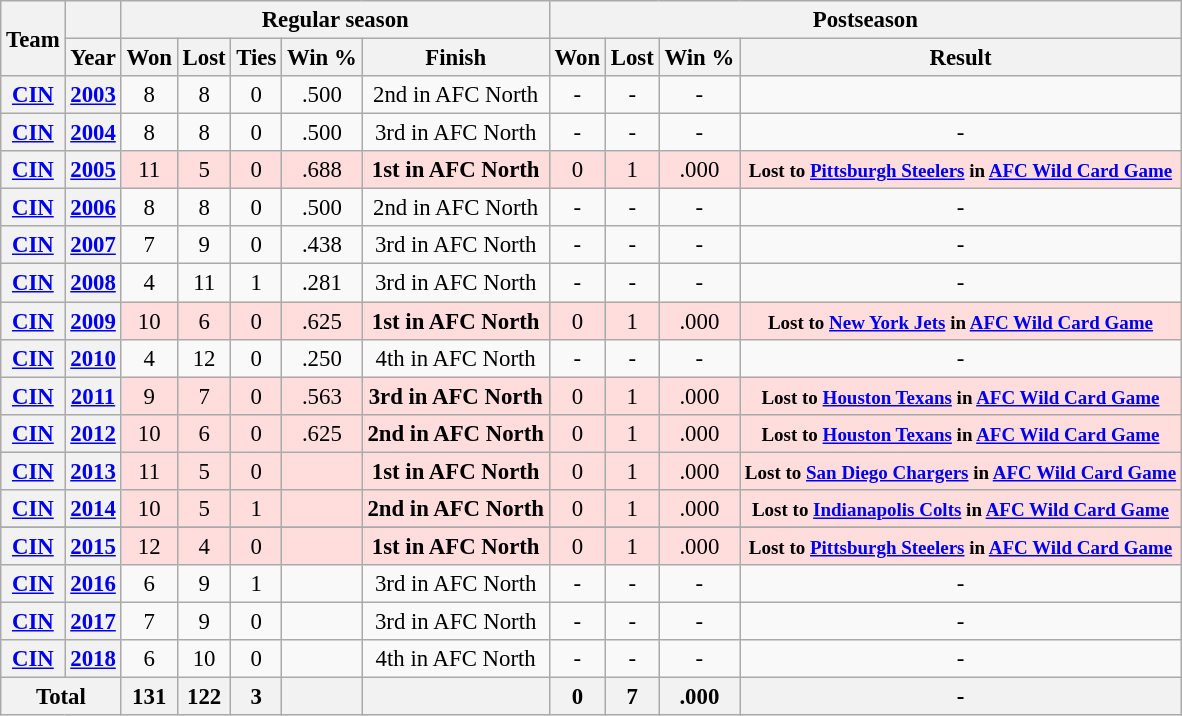<table class="wikitable" style="font-size: 95%; text-align:center;">
<tr>
<th rowspan="2">Team</th>
<th 88rowspan="2"></th>
<th colspan="5">Regular season</th>
<th colspan="4">Postseason</th>
</tr>
<tr>
<th>Year</th>
<th>Won</th>
<th>Lost</th>
<th>Ties</th>
<th>Win %</th>
<th>Finish</th>
<th>Won</th>
<th>Lost</th>
<th>Win %</th>
<th>Result</th>
</tr>
<tr>
<th><a href='#'>CIN</a></th>
<th><a href='#'>2003</a></th>
<td>8</td>
<td>8</td>
<td>0</td>
<td>.500</td>
<td>2nd in AFC North</td>
<td>-</td>
<td>-</td>
<td>-</td>
<td></td>
</tr>
<tr>
<th><a href='#'>CIN</a></th>
<th><a href='#'>2004</a></th>
<td>8</td>
<td>8</td>
<td>0</td>
<td>.500</td>
<td>3rd in AFC North</td>
<td>-</td>
<td>-</td>
<td>-</td>
<td>-</td>
</tr>
<tr ! style="background:#fdd;">
<th><a href='#'>CIN</a></th>
<th><a href='#'>2005</a></th>
<td>11</td>
<td>5</td>
<td>0</td>
<td>.688</td>
<td><strong>1st in AFC North</strong></td>
<td>0</td>
<td>1</td>
<td>.000</td>
<td><small><strong>Lost to <a href='#'>Pittsburgh Steelers</a> in <a href='#'>AFC Wild Card Game</a></strong></small></td>
</tr>
<tr>
<th><a href='#'>CIN</a></th>
<th><a href='#'>2006</a></th>
<td>8</td>
<td>8</td>
<td>0</td>
<td>.500</td>
<td>2nd in AFC North</td>
<td>-</td>
<td>-</td>
<td>-</td>
<td>-</td>
</tr>
<tr>
<th><a href='#'>CIN</a></th>
<th><a href='#'>2007</a></th>
<td>7</td>
<td>9</td>
<td>0</td>
<td>.438</td>
<td>3rd in AFC North</td>
<td>-</td>
<td>-</td>
<td>-</td>
<td>-</td>
</tr>
<tr>
<th><a href='#'>CIN</a></th>
<th><a href='#'>2008</a></th>
<td>4</td>
<td>11</td>
<td>1</td>
<td>.281</td>
<td>3rd in AFC North</td>
<td>-</td>
<td>-</td>
<td>-</td>
<td>-</td>
</tr>
<tr ! style="background:#fdd;">
<th><a href='#'>CIN</a></th>
<th><a href='#'>2009</a></th>
<td>10</td>
<td>6</td>
<td>0</td>
<td>.625</td>
<td><strong>1st in AFC North</strong></td>
<td>0</td>
<td>1</td>
<td>.000</td>
<td><small><strong>Lost to <a href='#'>New York Jets</a> in <a href='#'>AFC Wild Card Game</a></strong></small></td>
</tr>
<tr>
<th><a href='#'>CIN</a></th>
<th><a href='#'>2010</a></th>
<td>4</td>
<td>12</td>
<td>0</td>
<td>.250</td>
<td>4th in AFC North</td>
<td>-</td>
<td>-</td>
<td>-</td>
<td>-</td>
</tr>
<tr style="background:#fdd;">
<th><a href='#'>CIN</a></th>
<th><a href='#'>2011</a></th>
<td>9</td>
<td>7</td>
<td>0</td>
<td>.563</td>
<td><strong>3rd in AFC North</strong></td>
<td>0</td>
<td>1</td>
<td>.000</td>
<td><small><strong>Lost to <a href='#'>Houston Texans</a> in <a href='#'>AFC Wild Card Game</a></strong></small></td>
</tr>
<tr style="background:#fdd;">
<th><a href='#'>CIN</a></th>
<th><a href='#'>2012</a></th>
<td>10</td>
<td>6</td>
<td>0</td>
<td>.625</td>
<td><strong>2nd in AFC North</strong></td>
<td>0</td>
<td>1</td>
<td>.000</td>
<td><small><strong>Lost to <a href='#'>Houston Texans</a> in <a href='#'>AFC Wild Card Game</a></strong></small></td>
</tr>
<tr style="background:#fdd;">
<th><a href='#'>CIN</a></th>
<th><a href='#'>2013</a></th>
<td>11</td>
<td>5</td>
<td>0</td>
<td></td>
<td><strong>1st in AFC North</strong></td>
<td>0</td>
<td>1</td>
<td>.000</td>
<td><small><strong>Lost to <a href='#'>San Diego Chargers</a> in <a href='#'>AFC Wild Card Game</a></strong></small></td>
</tr>
<tr style="background:#fdd;">
<th><a href='#'>CIN</a></th>
<th><a href='#'>2014</a></th>
<td>10</td>
<td>5</td>
<td>1</td>
<td></td>
<td><strong>2nd in AFC North</strong></td>
<td>0</td>
<td>1</td>
<td>.000</td>
<td><small><strong>Lost to <a href='#'>Indianapolis Colts</a> in <a href='#'>AFC Wild Card Game</a></strong></small></td>
</tr>
<tr ! colspan="2"|CIN Total||100||90||2||>
</tr>
<tr style="background:#fdd;">
<th><a href='#'>CIN</a></th>
<th><a href='#'>2015</a></th>
<td>12</td>
<td>4</td>
<td>0</td>
<td></td>
<td><strong>1st in AFC North</strong></td>
<td>0</td>
<td>1</td>
<td>.000</td>
<td><small><strong>Lost to <a href='#'>Pittsburgh Steelers</a> in <a href='#'>AFC Wild Card Game</a></strong></small></td>
</tr>
<tr>
<th><a href='#'>CIN</a></th>
<th><a href='#'>2016</a></th>
<td>6</td>
<td>9</td>
<td>1</td>
<td></td>
<td>3rd in AFC North</td>
<td>-</td>
<td>-</td>
<td>-</td>
<td>-</td>
</tr>
<tr>
<th><a href='#'>CIN</a></th>
<th><a href='#'>2017</a></th>
<td>7</td>
<td>9</td>
<td>0</td>
<td></td>
<td>3rd in AFC North</td>
<td>-</td>
<td>-</td>
<td>-</td>
<td>-</td>
</tr>
<tr>
<th><a href='#'>CIN</a></th>
<th><a href='#'>2018</a></th>
<td>6</td>
<td>10</td>
<td>0</td>
<td></td>
<td>4th in AFC North</td>
<td>-</td>
<td>-</td>
<td>-</td>
<td>-</td>
</tr>
<tr>
<th colspan="2">Total</th>
<th>131</th>
<th>122</th>
<th>3</th>
<th></th>
<th></th>
<th>0</th>
<th>7</th>
<th>.000</th>
<th>-</th>
</tr>
</table>
